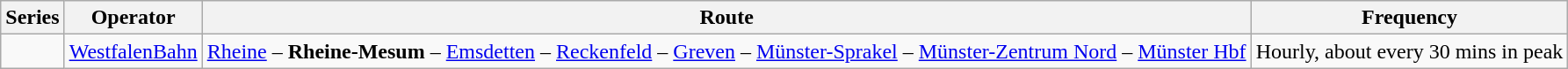<table class="wikitable vatop">
<tr>
<th>Series</th>
<th>Operator</th>
<th>Route</th>
<th>Frequency</th>
</tr>
<tr>
<td></td>
<td><a href='#'>WestfalenBahn</a></td>
<td><a href='#'>Rheine</a> – <strong>Rheine-Mesum</strong> – <a href='#'>Emsdetten</a> – <a href='#'>Reckenfeld</a> – <a href='#'>Greven</a> – <a href='#'>Münster-Sprakel</a> – <a href='#'>Münster-Zentrum Nord</a> – <a href='#'>Münster Hbf</a></td>
<td>Hourly, about every 30 mins in peak</td>
</tr>
</table>
